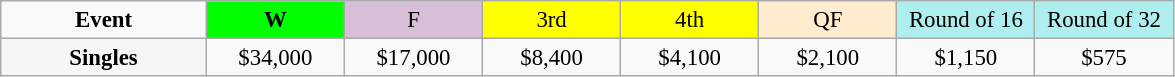<table class=wikitable style=font-size:95%;text-align:center>
<tr>
<td style="width:130px"><strong>Event</strong></td>
<td style="width:85px; background:lime"><strong>W</strong></td>
<td style="width:85px; background:thistle">F</td>
<td style="width:85px; background:#ffff00">3rd</td>
<td style="width:85px; background:#ffff00">4th</td>
<td style="width:85px; background:#ffebcd">QF</td>
<td style="width:85px; background:#afeeee">Round of 16</td>
<td style="width:85px; background:#afeeee">Round of 32</td>
</tr>
<tr>
<th style=background:#f6f6f6>Singles </th>
<td>$34,000</td>
<td>$17,000</td>
<td>$8,400</td>
<td>$4,100</td>
<td>$2,100</td>
<td>$1,150</td>
<td>$575</td>
</tr>
</table>
